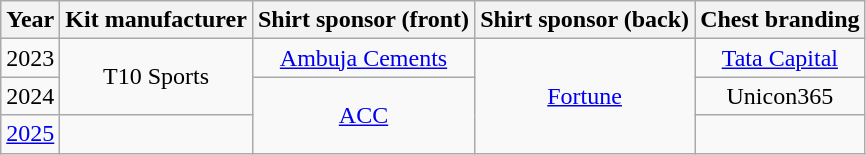<table class="wikitable" style="text-align:center">
<tr>
<th>Year</th>
<th>Kit manufacturer</th>
<th>Shirt sponsor (front)</th>
<th>Shirt sponsor (back)</th>
<th>Chest branding</th>
</tr>
<tr>
<td>2023</td>
<td rowspan="2">T10 Sports</td>
<td><a href='#'>Ambuja Cements</a></td>
<td rowspan="3"><a href='#'>Fortune</a></td>
<td><a href='#'>Tata Capital</a></td>
</tr>
<tr>
<td>2024</td>
<td rowspan="2"><a href='#'>ACC</a></td>
<td>Unicon365</td>
</tr>
<tr>
<td><a href='#'>2025</a></td>
<td></td>
<td></td>
</tr>
</table>
